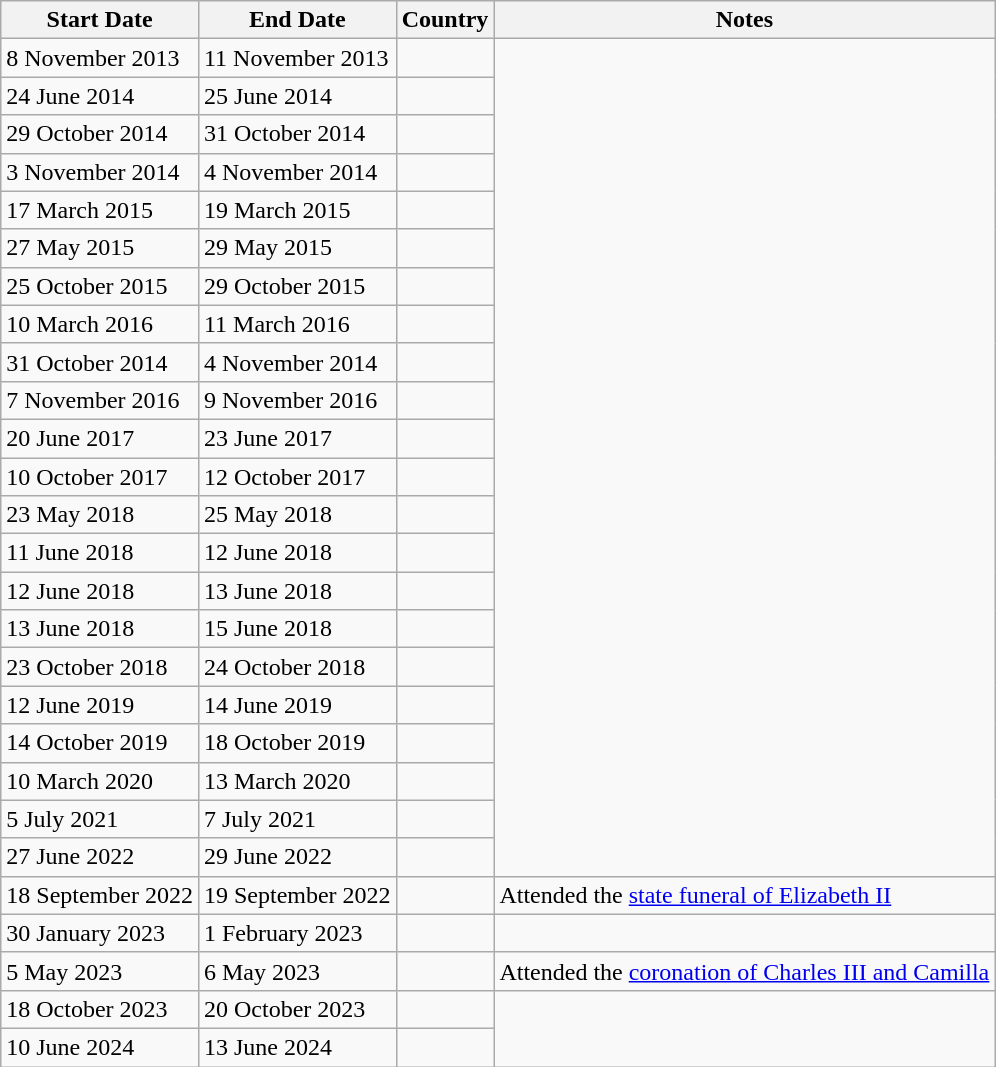<table class="wikitable sortable">
<tr>
<th>Start Date</th>
<th>End Date</th>
<th>Country</th>
<th>Notes</th>
</tr>
<tr>
<td>8 November 2013</td>
<td>11 November 2013</td>
<td></td>
</tr>
<tr>
<td>24 June 2014</td>
<td>25 June 2014</td>
<td></td>
</tr>
<tr>
<td>29 October 2014</td>
<td>31 October 2014</td>
<td></td>
</tr>
<tr>
<td>3 November 2014</td>
<td>4 November 2014</td>
<td></td>
</tr>
<tr>
<td>17 March 2015</td>
<td>19 March 2015</td>
<td></td>
</tr>
<tr>
<td>27 May 2015</td>
<td>29 May 2015</td>
<td></td>
</tr>
<tr>
<td>25 October 2015</td>
<td>29 October 2015</td>
<td></td>
</tr>
<tr>
<td>10 March 2016</td>
<td>11 March 2016</td>
<td></td>
</tr>
<tr>
<td>31 October 2014</td>
<td>4 November 2014</td>
<td></td>
</tr>
<tr>
<td>7 November 2016</td>
<td>9 November 2016</td>
<td></td>
</tr>
<tr>
<td>20 June 2017</td>
<td>23 June 2017</td>
<td></td>
</tr>
<tr>
<td>10 October 2017</td>
<td>12 October 2017</td>
<td></td>
</tr>
<tr>
<td>23 May 2018</td>
<td>25 May 2018</td>
<td></td>
</tr>
<tr>
<td>11 June 2018</td>
<td>12 June 2018</td>
<td></td>
</tr>
<tr>
<td>12 June 2018</td>
<td>13 June 2018</td>
<td></td>
</tr>
<tr>
<td>13 June 2018</td>
<td>15 June 2018</td>
<td></td>
</tr>
<tr>
<td>23 October 2018</td>
<td>24 October 2018</td>
<td></td>
</tr>
<tr>
<td>12 June 2019</td>
<td>14 June 2019</td>
<td></td>
</tr>
<tr>
<td>14 October 2019</td>
<td>18 October 2019</td>
<td></td>
</tr>
<tr>
<td>10 March 2020</td>
<td>13 March 2020</td>
<td></td>
</tr>
<tr>
<td>5 July 2021</td>
<td>7 July 2021</td>
<td></td>
</tr>
<tr>
<td>27 June 2022</td>
<td>29 June 2022</td>
<td></td>
</tr>
<tr>
<td>18 September 2022</td>
<td>19 September 2022</td>
<td></td>
<td>Attended the <a href='#'>state funeral of Elizabeth II</a></td>
</tr>
<tr>
<td>30 January 2023</td>
<td>1 February 2023</td>
<td></td>
</tr>
<tr>
<td>5 May 2023</td>
<td>6 May 2023</td>
<td></td>
<td>Attended the <a href='#'>coronation of Charles III and Camilla</a></td>
</tr>
<tr>
<td>18 October 2023</td>
<td>20 October 2023</td>
<td></td>
</tr>
<tr>
<td>10 June 2024</td>
<td>13 June 2024</td>
<td></td>
</tr>
</table>
